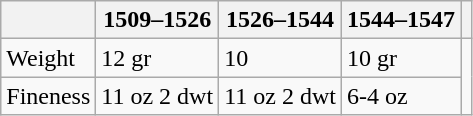<table class="wikitable">
<tr>
<th></th>
<th>1509–1526</th>
<th>1526–1544</th>
<th>1544–1547</th>
<th></th>
</tr>
<tr>
<td>Weight</td>
<td>12 gr</td>
<td>10</td>
<td>10 gr</td>
<td rowspan="2"><br></td>
</tr>
<tr>
<td>Fineness</td>
<td>11 oz 2 dwt</td>
<td>11 oz 2 dwt</td>
<td>6-4 oz</td>
</tr>
</table>
